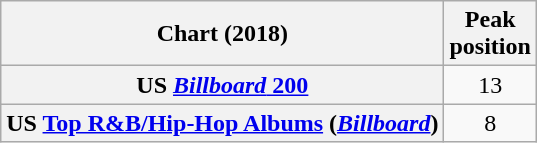<table class="wikitable sortable plainrowheaders" style="text-align:center;">
<tr>
<th>Chart (2018)</th>
<th>Peak<br>position</th>
</tr>
<tr>
<th scope="row">US <a href='#'><em>Billboard</em> 200</a></th>
<td>13</td>
</tr>
<tr>
<th scope="row">US <a href='#'>Top R&B/Hip-Hop Albums</a> (<em><a href='#'>Billboard</a></em>)</th>
<td>8</td>
</tr>
</table>
